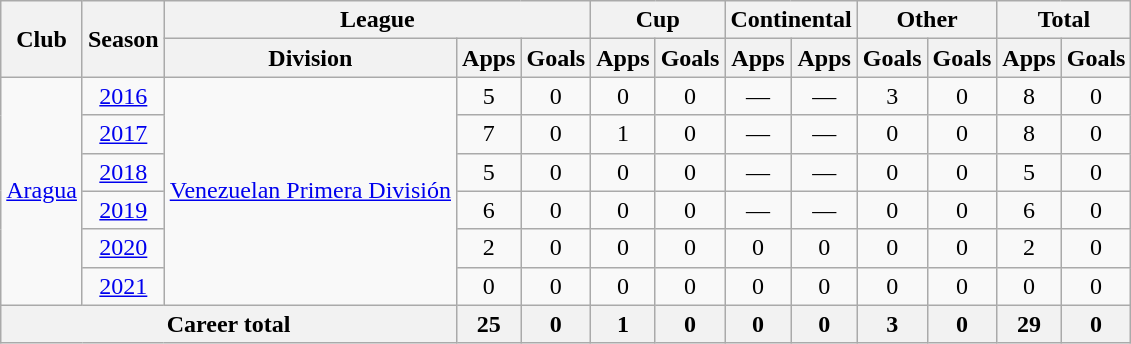<table class=wikitable style=text-align:center>
<tr>
<th rowspan=2>Club</th>
<th rowspan=2>Season</th>
<th colspan=3>League</th>
<th colspan=2>Cup</th>
<th colspan=2>Continental</th>
<th colspan=2>Other</th>
<th colspan=2>Total</th>
</tr>
<tr>
<th>Division</th>
<th>Apps</th>
<th>Goals</th>
<th>Apps</th>
<th>Goals</th>
<th>Apps</th>
<th>Apps</th>
<th>Goals</th>
<th>Goals</th>
<th>Apps</th>
<th>Goals</th>
</tr>
<tr>
<td rowspan=6><a href='#'>Aragua</a></td>
<td><a href='#'>2016</a></td>
<td rowspan=6><a href='#'>Venezuelan Primera División</a></td>
<td>5</td>
<td>0</td>
<td>0</td>
<td>0</td>
<td>—</td>
<td>—</td>
<td>3</td>
<td>0</td>
<td>8</td>
<td>0</td>
</tr>
<tr>
<td><a href='#'>2017</a></td>
<td>7</td>
<td>0</td>
<td>1</td>
<td>0</td>
<td>—</td>
<td>—</td>
<td>0</td>
<td>0</td>
<td>8</td>
<td>0</td>
</tr>
<tr>
<td><a href='#'>2018</a></td>
<td>5</td>
<td>0</td>
<td>0</td>
<td>0</td>
<td>—</td>
<td>—</td>
<td>0</td>
<td>0</td>
<td>5</td>
<td>0</td>
</tr>
<tr>
<td><a href='#'>2019</a></td>
<td>6</td>
<td>0</td>
<td>0</td>
<td>0</td>
<td>—</td>
<td>—</td>
<td>0</td>
<td>0</td>
<td>6</td>
<td>0</td>
</tr>
<tr>
<td><a href='#'>2020</a></td>
<td>2</td>
<td>0</td>
<td>0</td>
<td>0</td>
<td>0</td>
<td>0</td>
<td>0</td>
<td>0</td>
<td>2</td>
<td>0</td>
</tr>
<tr>
<td><a href='#'>2021</a></td>
<td>0</td>
<td>0</td>
<td>0</td>
<td>0</td>
<td>0</td>
<td>0</td>
<td>0</td>
<td>0</td>
<td>0</td>
<td>0</td>
</tr>
<tr>
<th colspan=3>Career total</th>
<th>25</th>
<th>0</th>
<th>1</th>
<th>0</th>
<th>0</th>
<th>0</th>
<th>3</th>
<th>0</th>
<th>29</th>
<th>0</th>
</tr>
</table>
